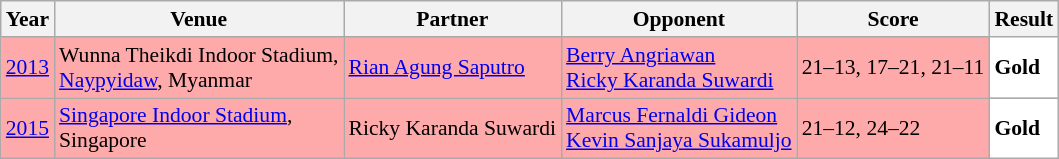<table class="sortable wikitable" style="font-size: 90%">
<tr>
<th>Year</th>
<th>Venue</th>
<th>Partner</th>
<th>Opponent</th>
<th>Score</th>
<th>Result</th>
</tr>
<tr style="background:#FFAAAA">
<td align="center"><a href='#'>2013</a></td>
<td align="left">Wunna Theikdi Indoor Stadium,<br><a href='#'>Naypyidaw</a>, Myanmar</td>
<td align="left"> <a href='#'>Rian Agung Saputro</a></td>
<td align="left"> <a href='#'>Berry Angriawan</a><br> <a href='#'>Ricky Karanda Suwardi</a></td>
<td align="left">21–13, 17–21, 21–11</td>
<td style="text-align:left; background:white"> <strong>Gold</strong></td>
</tr>
<tr style="background:#FFAAAA">
<td align="center"><a href='#'>2015</a></td>
<td align="left"><a href='#'>Singapore Indoor Stadium</a>,<br>Singapore</td>
<td align="left"> Ricky Karanda Suwardi</td>
<td align="left"> <a href='#'>Marcus Fernaldi Gideon</a><br> <a href='#'>Kevin Sanjaya Sukamuljo</a></td>
<td align="left">21–12, 24–22</td>
<td style="text-align:left; background:white"> <strong>Gold</strong></td>
</tr>
</table>
